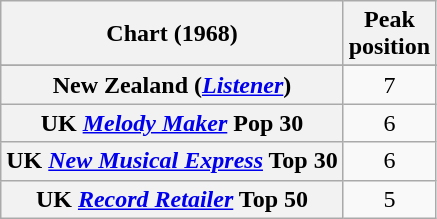<table class="wikitable sortable plainrowheaders" style="text-align:center">
<tr>
<th>Chart (1968)</th>
<th>Peak<br>position</th>
</tr>
<tr>
</tr>
<tr>
</tr>
<tr>
</tr>
<tr>
<th scope="row">New Zealand (<em><a href='#'>Listener</a></em>)</th>
<td>7</td>
</tr>
<tr>
<th scope="row">UK <em><a href='#'>Melody Maker</a></em> Pop 30</th>
<td>6</td>
</tr>
<tr>
<th scope="row">UK <em><a href='#'>New Musical Express</a></em> Top 30</th>
<td>6</td>
</tr>
<tr>
<th scope="row">UK <em><a href='#'>Record Retailer</a></em> Top 50</th>
<td>5</td>
</tr>
</table>
